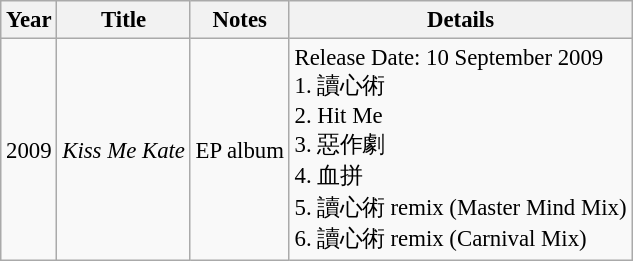<table class="wikitable" style="font-size: 95%;">
<tr>
<th>Year</th>
<th>Title</th>
<th>Notes</th>
<th>Details</th>
</tr>
<tr>
<td>2009</td>
<td><em>Kiss Me Kate</em></td>
<td>EP album</td>
<td>Release Date: 10 September 2009<br>1. 讀心術<br>2. Hit Me<br>3. 惡作劇<br>4. 血拼<br>5. 讀心術 remix (Master Mind Mix)<br>6. 讀心術 remix (Carnival Mix)</td>
</tr>
</table>
